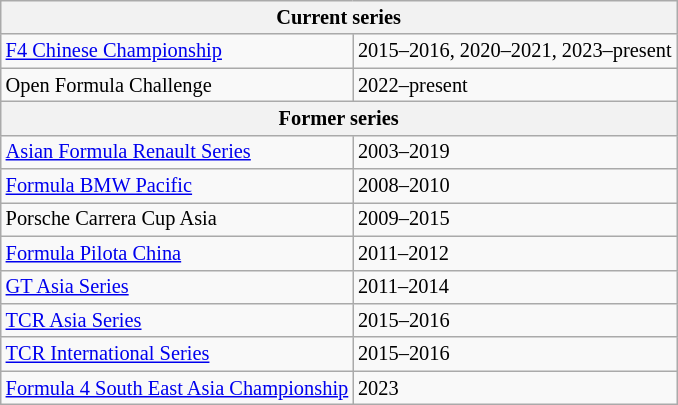<table class="wikitable" border="1" style="font-size:85%;">
<tr>
<th colspan="2">Current series</th>
</tr>
<tr>
<td><a href='#'>F4 Chinese Championship</a></td>
<td>2015–2016, 2020–2021, 2023–present</td>
</tr>
<tr>
<td>Open Formula Challenge</td>
<td>2022–present</td>
</tr>
<tr>
<th colspan=2>Former series</th>
</tr>
<tr>
<td><a href='#'>Asian Formula Renault Series</a></td>
<td>2003–2019</td>
</tr>
<tr>
<td><a href='#'>Formula BMW Pacific</a></td>
<td>2008–2010</td>
</tr>
<tr>
<td>Porsche Carrera Cup Asia</td>
<td>2009–2015</td>
</tr>
<tr>
<td><a href='#'>Formula Pilota China</a></td>
<td>2011–2012</td>
</tr>
<tr>
<td><a href='#'>GT Asia Series</a></td>
<td>2011–2014</td>
</tr>
<tr>
<td><a href='#'>TCR Asia Series</a></td>
<td>2015–2016</td>
</tr>
<tr>
<td><a href='#'>TCR International Series</a></td>
<td>2015–2016</td>
</tr>
<tr>
<td><a href='#'>Formula 4 South East Asia Championship</a></td>
<td>2023</td>
</tr>
</table>
